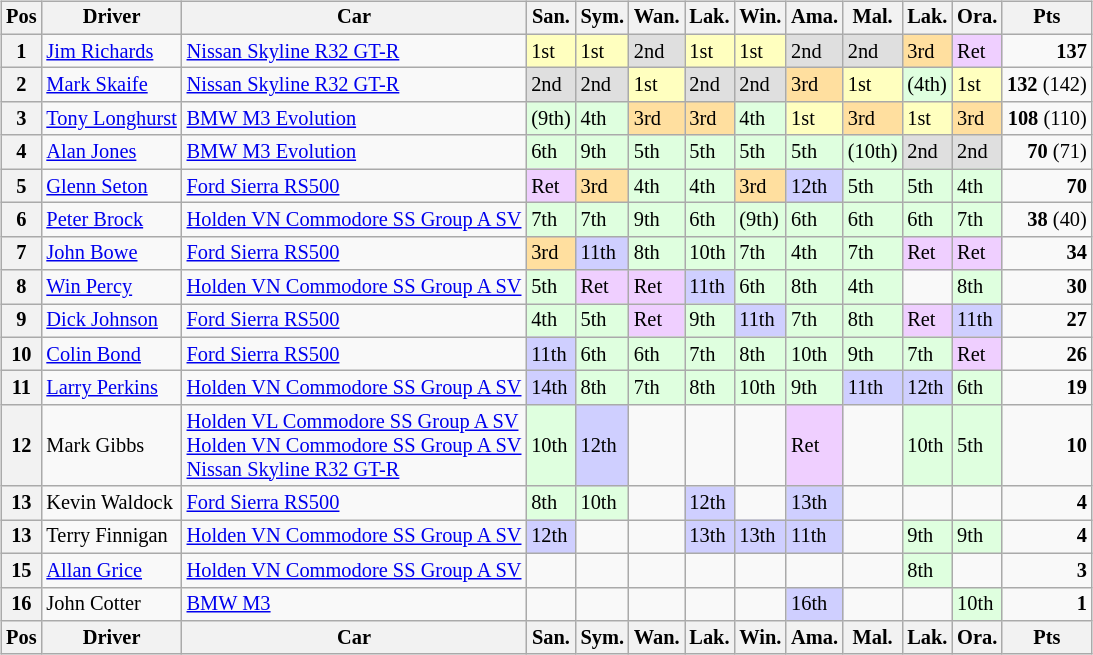<table>
<tr>
<td><br><table class="wikitable" style="font-size: 85%">
<tr>
<th valign="middle">Pos</th>
<th valign="middle">Driver</th>
<th>Car</th>
<th>San.</th>
<th>Sym.</th>
<th>Wan.</th>
<th>Lak.</th>
<th>Win.</th>
<th>Ama.</th>
<th>Mal.</th>
<th>Lak.</th>
<th>Ora.</th>
<th valign="middle">Pts</th>
</tr>
<tr>
<th>1</th>
<td><a href='#'>Jim Richards</a></td>
<td><a href='#'>Nissan Skyline R32 GT-R</a></td>
<td style="background:#ffffbf;">1st</td>
<td style="background:#ffffbf;">1st</td>
<td style="background:#dfdfdf;">2nd</td>
<td style="background:#ffffbf;">1st</td>
<td style="background:#ffffbf;">1st</td>
<td style="background:#dfdfdf;">2nd</td>
<td style="background:#dfdfdf;">2nd</td>
<td style="background:#ffdf9f;">3rd</td>
<td style="background:#efcfff;">Ret</td>
<td align="right"><strong>137</strong></td>
</tr>
<tr>
<th>2</th>
<td><a href='#'>Mark Skaife</a></td>
<td><a href='#'>Nissan Skyline R32 GT-R</a></td>
<td style="background:#dfdfdf;">2nd</td>
<td style="background:#dfdfdf;">2nd</td>
<td style="background:#ffffbf;">1st</td>
<td style="background:#dfdfdf;">2nd</td>
<td style="background:#dfdfdf;">2nd</td>
<td style="background:#ffdf9f;">3rd</td>
<td style="background:#ffffbf;">1st</td>
<td style="background:#dfffdf;">(4th)</td>
<td style="background:#ffffbf;">1st</td>
<td align="right"><strong>132</strong> (142)</td>
</tr>
<tr>
<th>3</th>
<td><a href='#'>Tony Longhurst</a></td>
<td><a href='#'>BMW M3 Evolution</a></td>
<td style="background:#dfffdf;">(9th)</td>
<td style="background:#dfffdf;">4th</td>
<td style="background:#ffdf9f;">3rd</td>
<td style="background:#ffdf9f;">3rd</td>
<td style="background:#dfffdf;">4th</td>
<td style="background:#ffffbf;">1st</td>
<td style="background:#ffdf9f;">3rd</td>
<td style="background:#ffffbf;">1st</td>
<td style="background:#ffdf9f;">3rd</td>
<td align="right"><strong>108</strong> (110)</td>
</tr>
<tr>
<th>4</th>
<td><a href='#'>Alan Jones</a></td>
<td><a href='#'>BMW M3 Evolution</a></td>
<td style="background:#dfffdf;">6th</td>
<td style="background:#dfffdf;">9th</td>
<td style="background:#dfffdf;">5th</td>
<td style="background:#dfffdf;">5th</td>
<td style="background:#dfffdf;">5th</td>
<td style="background:#dfffdf;">5th</td>
<td style="background:#dfffdf;">(10th)</td>
<td style="background:#dfdfdf;">2nd</td>
<td style="background:#dfdfdf;">2nd</td>
<td align="right"><strong>70</strong> (71)</td>
</tr>
<tr>
<th>5</th>
<td><a href='#'>Glenn Seton</a></td>
<td><a href='#'>Ford Sierra RS500</a></td>
<td style="background:#efcfff;">Ret</td>
<td style="background:#ffdf9f;">3rd</td>
<td style="background:#dfffdf;">4th</td>
<td style="background:#dfffdf;">4th</td>
<td style="background:#ffdf9f;">3rd</td>
<td style="background:#cfcfff;">12th</td>
<td style="background:#dfffdf;">5th</td>
<td style="background:#dfffdf;">5th</td>
<td style="background:#dfffdf;">4th</td>
<td align="right"><strong>70</strong></td>
</tr>
<tr>
<th>6</th>
<td><a href='#'>Peter Brock</a></td>
<td><a href='#'>Holden VN Commodore SS Group A SV</a></td>
<td style="background:#dfffdf;">7th</td>
<td style="background:#dfffdf;">7th</td>
<td style="background:#dfffdf;">9th</td>
<td style="background:#dfffdf;">6th</td>
<td style="background:#dfffdf;">(9th)</td>
<td style="background:#dfffdf;">6th</td>
<td style="background:#dfffdf;">6th</td>
<td style="background:#dfffdf;">6th</td>
<td style="background:#dfffdf;">7th</td>
<td align="right"><strong>38</strong> (40)</td>
</tr>
<tr>
<th>7</th>
<td><a href='#'>John Bowe</a></td>
<td><a href='#'>Ford Sierra RS500</a></td>
<td style="background:#ffdf9f;">3rd</td>
<td style="background:#cfcfff;">11th</td>
<td style="background:#dfffdf;">8th</td>
<td style="background:#dfffdf;">10th</td>
<td style="background:#dfffdf;">7th</td>
<td style="background:#dfffdf;">4th</td>
<td style="background:#dfffdf;">7th</td>
<td style="background:#efcfff;">Ret</td>
<td style="background:#efcfff;">Ret</td>
<td align="right"><strong>34</strong></td>
</tr>
<tr>
<th>8</th>
<td><a href='#'>Win Percy</a></td>
<td><a href='#'>Holden VN Commodore SS Group A SV</a></td>
<td style="background:#dfffdf;">5th</td>
<td style="background:#efcfff;">Ret</td>
<td style="background:#efcfff;">Ret</td>
<td style="background:#cfcfff;">11th</td>
<td style="background:#dfffdf;">6th</td>
<td style="background:#dfffdf;">8th</td>
<td style="background:#dfffdf;">4th</td>
<td></td>
<td style="background:#dfffdf;">8th</td>
<td align="right"><strong>30</strong></td>
</tr>
<tr>
<th>9</th>
<td><a href='#'>Dick Johnson</a></td>
<td><a href='#'>Ford Sierra RS500</a></td>
<td style="background:#dfffdf;">4th</td>
<td style="background:#dfffdf;">5th</td>
<td style="background:#efcfff;">Ret</td>
<td style="background:#dfffdf;">9th</td>
<td style="background:#cfcfff;">11th</td>
<td style="background:#dfffdf;">7th</td>
<td style="background:#dfffdf;">8th</td>
<td style="background:#efcfff;">Ret</td>
<td style="background:#cfcfff;">11th</td>
<td align="right"><strong>27</strong></td>
</tr>
<tr>
<th>10</th>
<td><a href='#'>Colin Bond</a></td>
<td><a href='#'>Ford Sierra RS500</a></td>
<td style="background:#cfcfff;">11th</td>
<td style="background:#dfffdf;">6th</td>
<td style="background:#dfffdf;">6th</td>
<td style="background:#dfffdf;">7th</td>
<td style="background:#dfffdf;">8th</td>
<td style="background:#dfffdf;">10th</td>
<td style="background:#dfffdf;">9th</td>
<td style="background:#dfffdf;">7th</td>
<td style="background:#efcfff;">Ret</td>
<td align="right"><strong>26</strong></td>
</tr>
<tr>
<th>11</th>
<td><a href='#'>Larry Perkins</a></td>
<td><a href='#'>Holden VN Commodore SS Group A SV</a></td>
<td style="background:#cfcfff;">14th</td>
<td style="background:#dfffdf;">8th</td>
<td style="background:#dfffdf;">7th</td>
<td style="background:#dfffdf;">8th</td>
<td style="background:#dfffdf;">10th</td>
<td style="background:#dfffdf;">9th</td>
<td style="background:#cfcfff;">11th</td>
<td style="background:#cfcfff;">12th</td>
<td style="background:#dfffdf;">6th</td>
<td align="right"><strong>19</strong></td>
</tr>
<tr>
<th>12</th>
<td>Mark Gibbs</td>
<td><a href='#'>Holden VL Commodore SS Group A SV</a> <br> <a href='#'>Holden VN Commodore SS Group A SV</a> <br> <a href='#'>Nissan Skyline R32 GT-R</a></td>
<td style="background:#dfffdf;">10th</td>
<td style="background:#cfcfff;">12th</td>
<td></td>
<td></td>
<td></td>
<td style="background:#efcfff;">Ret</td>
<td></td>
<td style="background:#dfffdf;">10th</td>
<td style="background:#dfffdf;">5th</td>
<td align="right"><strong>10</strong></td>
</tr>
<tr>
<th>13</th>
<td>Kevin Waldock</td>
<td><a href='#'>Ford Sierra RS500</a></td>
<td style="background:#dfffdf;">8th</td>
<td style="background:#dfffdf;">10th</td>
<td></td>
<td style="background:#cfcfff;">12th</td>
<td></td>
<td style="background:#cfcfff;">13th</td>
<td></td>
<td></td>
<td></td>
<td align="right"><strong>4</strong></td>
</tr>
<tr>
<th>13</th>
<td>Terry Finnigan</td>
<td><a href='#'>Holden VN Commodore SS Group A SV</a></td>
<td style="background:#cfcfff;">12th</td>
<td></td>
<td></td>
<td style="background:#cfcfff;">13th</td>
<td style="background:#cfcfff;">13th</td>
<td style="background:#cfcfff;">11th</td>
<td></td>
<td style="background:#dfffdf;">9th</td>
<td style="background:#dfffdf;">9th</td>
<td align="right"><strong>4</strong></td>
</tr>
<tr>
<th>15</th>
<td><a href='#'>Allan Grice</a></td>
<td><a href='#'>Holden VN Commodore SS Group A SV</a></td>
<td></td>
<td></td>
<td></td>
<td></td>
<td></td>
<td></td>
<td></td>
<td style="background:#dfffdf;">8th</td>
<td></td>
<td align="right"><strong>3</strong></td>
</tr>
<tr>
<th>16</th>
<td>John Cotter</td>
<td><a href='#'>BMW M3</a></td>
<td></td>
<td></td>
<td></td>
<td></td>
<td></td>
<td style="background:#cfcfff;">16th</td>
<td></td>
<td></td>
<td style="background:#dfffdf;">10th</td>
<td align="right"><strong>1</strong></td>
</tr>
<tr style="background: #f9f9f9" valign="top">
<th valign="middle">Pos</th>
<th valign="middle">Driver</th>
<th>Car</th>
<th>San.</th>
<th>Sym.</th>
<th>Wan.</th>
<th>Lak.</th>
<th>Win.</th>
<th>Ama.</th>
<th>Mal.</th>
<th>Lak.</th>
<th>Ora.</th>
<th valign="middle">Pts</th>
</tr>
</table>
</td>
<td valign="top"><br></td>
</tr>
</table>
